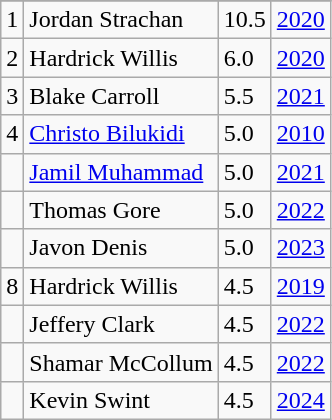<table class="wikitable">
<tr>
</tr>
<tr>
<td>1</td>
<td>Jordan Strachan</td>
<td>10.5</td>
<td><a href='#'>2020</a></td>
</tr>
<tr>
<td>2</td>
<td>Hardrick Willis</td>
<td>6.0</td>
<td><a href='#'>2020</a></td>
</tr>
<tr>
<td>3</td>
<td>Blake Carroll</td>
<td>5.5</td>
<td><a href='#'>2021</a></td>
</tr>
<tr>
<td>4</td>
<td><a href='#'>Christo Bilukidi</a></td>
<td>5.0</td>
<td><a href='#'>2010</a></td>
</tr>
<tr>
<td></td>
<td><a href='#'>Jamil Muhammad</a></td>
<td>5.0</td>
<td><a href='#'>2021</a></td>
</tr>
<tr>
<td></td>
<td>Thomas Gore</td>
<td>5.0</td>
<td><a href='#'>2022</a></td>
</tr>
<tr>
<td></td>
<td>Javon Denis</td>
<td>5.0</td>
<td><a href='#'>2023</a></td>
</tr>
<tr>
<td>8</td>
<td>Hardrick Willis</td>
<td>4.5</td>
<td><a href='#'>2019</a></td>
</tr>
<tr>
<td></td>
<td>Jeffery Clark</td>
<td>4.5</td>
<td><a href='#'>2022</a></td>
</tr>
<tr>
<td></td>
<td>Shamar McCollum</td>
<td>4.5</td>
<td><a href='#'>2022</a></td>
</tr>
<tr>
<td></td>
<td>Kevin Swint</td>
<td>4.5</td>
<td><a href='#'>2024</a></td>
</tr>
</table>
